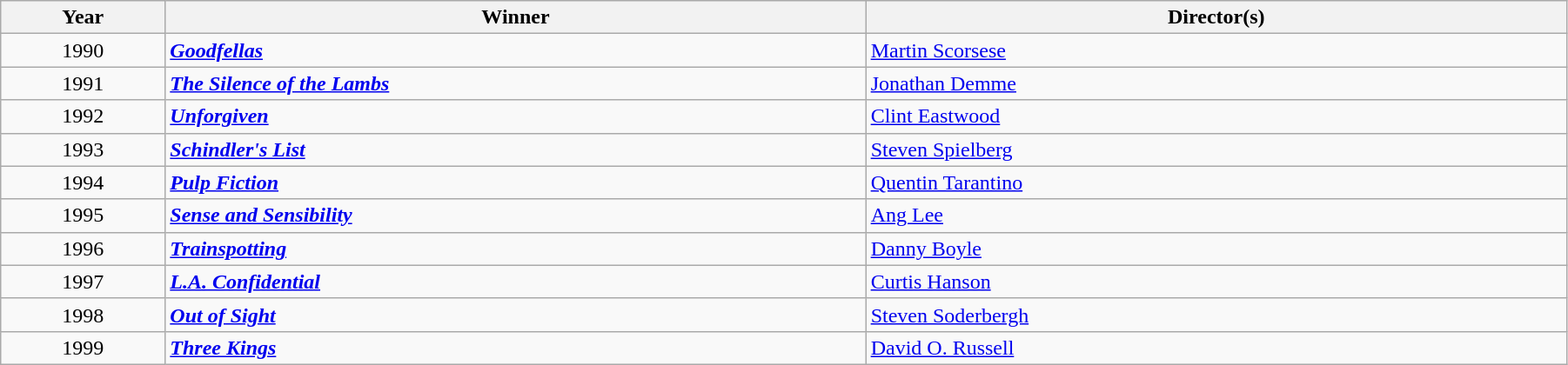<table class="wikitable" width="95%" cellpadding="5">
<tr>
<th width="100"><strong>Year</strong></th>
<th width="450"><strong>Winner</strong></th>
<th width="450"><strong>Director(s)</strong></th>
</tr>
<tr>
<td style="text-align:center;">1990</td>
<td><strong><em><a href='#'>Goodfellas</a></em></strong></td>
<td><a href='#'>Martin Scorsese</a></td>
</tr>
<tr>
<td style="text-align:center;">1991</td>
<td><strong><em><a href='#'>The Silence of the Lambs</a></em></strong></td>
<td><a href='#'>Jonathan Demme</a></td>
</tr>
<tr>
<td style="text-align:center;">1992</td>
<td><strong><em><a href='#'>Unforgiven</a></em></strong></td>
<td><a href='#'>Clint Eastwood</a></td>
</tr>
<tr>
<td style="text-align:center;">1993</td>
<td><strong><em><a href='#'>Schindler's List</a></em></strong></td>
<td><a href='#'>Steven Spielberg</a></td>
</tr>
<tr>
<td style="text-align:center;">1994</td>
<td><strong><em><a href='#'>Pulp Fiction</a></em></strong></td>
<td><a href='#'>Quentin Tarantino</a></td>
</tr>
<tr>
<td style="text-align:center;">1995</td>
<td><strong><em><a href='#'>Sense and Sensibility</a></em></strong></td>
<td><a href='#'>Ang Lee</a></td>
</tr>
<tr>
<td style="text-align:center;">1996</td>
<td><strong><em><a href='#'>Trainspotting</a></em></strong></td>
<td><a href='#'>Danny Boyle</a></td>
</tr>
<tr>
<td style="text-align:center;">1997</td>
<td><strong><em><a href='#'>L.A. Confidential</a></em></strong></td>
<td><a href='#'>Curtis Hanson</a></td>
</tr>
<tr>
<td style="text-align:center;">1998</td>
<td><strong><em><a href='#'>Out of Sight</a></em></strong></td>
<td><a href='#'>Steven Soderbergh</a></td>
</tr>
<tr>
<td style="text-align:center;">1999</td>
<td><strong><em><a href='#'>Three Kings</a></em></strong></td>
<td><a href='#'>David O. Russell</a></td>
</tr>
</table>
